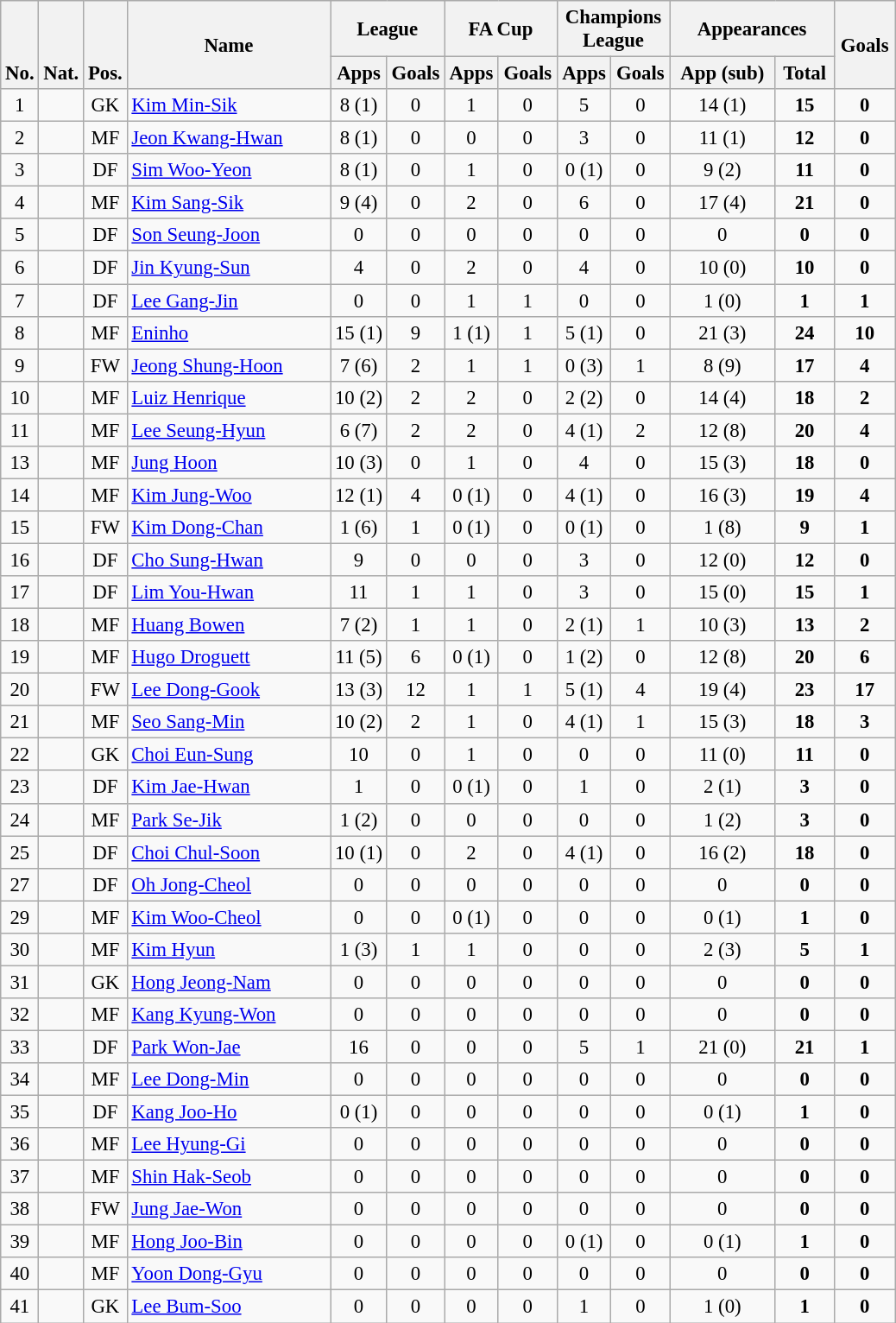<table class="wikitable" style="font-size: 95%; text-align: center;">
<tr>
<th rowspan="2" valign="bottom">No.</th>
<th rowspan="2" valign="bottom">Nat.</th>
<th rowspan="2" valign="bottom">Pos.</th>
<th rowspan="2" width="150">Name</th>
<th colspan="2" width="80">League</th>
<th colspan="2" width="80">FA Cup</th>
<th colspan="2" width="80">Champions League</th>
<th colspan="2" width="120">Appearances</th>
<th rowspan="2" width="40">Goals</th>
</tr>
<tr>
<th>Apps</th>
<th>Goals</th>
<th>Apps</th>
<th>Goals</th>
<th>Apps</th>
<th>Goals</th>
<th>App (sub)</th>
<th>Total</th>
</tr>
<tr>
<td>1</td>
<td></td>
<td>GK</td>
<td align="left"><a href='#'>Kim Min-Sik</a></td>
<td>8 (1)</td>
<td>0</td>
<td>1</td>
<td>0</td>
<td>5</td>
<td>0</td>
<td>14 (1)</td>
<td><strong>15</strong></td>
<td><strong>0</strong></td>
</tr>
<tr>
<td>2</td>
<td></td>
<td>MF</td>
<td align="left"><a href='#'>Jeon Kwang-Hwan</a></td>
<td>8 (1)</td>
<td>0</td>
<td>0</td>
<td>0</td>
<td>3</td>
<td>0</td>
<td>11 (1)</td>
<td><strong>12</strong></td>
<td><strong>0</strong></td>
</tr>
<tr>
<td>3</td>
<td></td>
<td>DF</td>
<td align="left"><a href='#'>Sim Woo-Yeon</a></td>
<td>8 (1)</td>
<td>0</td>
<td>1</td>
<td>0</td>
<td>0 (1)</td>
<td>0</td>
<td>9 (2)</td>
<td><strong>11</strong></td>
<td><strong>0</strong></td>
</tr>
<tr>
<td>4</td>
<td></td>
<td>MF</td>
<td align="left"><a href='#'>Kim Sang-Sik</a></td>
<td>9 (4)</td>
<td>0</td>
<td>2</td>
<td>0</td>
<td>6</td>
<td>0</td>
<td>17 (4)</td>
<td><strong>21</strong></td>
<td><strong>0</strong></td>
</tr>
<tr>
<td>5</td>
<td></td>
<td>DF</td>
<td align="left"><a href='#'>Son Seung-Joon</a></td>
<td>0</td>
<td>0</td>
<td>0</td>
<td>0</td>
<td>0</td>
<td>0</td>
<td>0</td>
<td><strong>0</strong></td>
<td><strong>0</strong></td>
</tr>
<tr>
<td>6</td>
<td></td>
<td>DF</td>
<td align="left"><a href='#'>Jin Kyung-Sun</a></td>
<td>4</td>
<td>0</td>
<td>2</td>
<td>0</td>
<td>4</td>
<td>0</td>
<td>10 (0)</td>
<td><strong>10</strong></td>
<td><strong>0</strong></td>
</tr>
<tr>
<td>7</td>
<td></td>
<td>DF</td>
<td align="left"><a href='#'>Lee Gang-Jin</a></td>
<td>0</td>
<td>0</td>
<td>1</td>
<td>1</td>
<td>0</td>
<td>0</td>
<td>1 (0)</td>
<td><strong>1</strong></td>
<td><strong>1</strong></td>
</tr>
<tr>
<td>8</td>
<td></td>
<td>MF</td>
<td align="left"><a href='#'>Eninho</a></td>
<td>15 (1)</td>
<td>9</td>
<td>1 (1)</td>
<td>1</td>
<td>5 (1)</td>
<td>0</td>
<td>21 (3)</td>
<td><strong>24</strong></td>
<td><strong>10</strong></td>
</tr>
<tr>
<td>9</td>
<td></td>
<td>FW</td>
<td align="left"><a href='#'>Jeong Shung-Hoon</a></td>
<td>7 (6)</td>
<td>2</td>
<td>1</td>
<td>1</td>
<td>0 (3)</td>
<td>1</td>
<td>8 (9)</td>
<td><strong>17</strong></td>
<td><strong>4</strong></td>
</tr>
<tr>
<td>10</td>
<td></td>
<td>MF</td>
<td align="left"><a href='#'>Luiz Henrique</a></td>
<td>10 (2)</td>
<td>2</td>
<td>2</td>
<td>0</td>
<td>2 (2)</td>
<td>0</td>
<td>14 (4)</td>
<td><strong>18</strong></td>
<td><strong>2</strong></td>
</tr>
<tr>
<td>11</td>
<td></td>
<td>MF</td>
<td align="left"><a href='#'>Lee Seung-Hyun</a></td>
<td>6 (7)</td>
<td>2</td>
<td>2</td>
<td>0</td>
<td>4 (1)</td>
<td>2</td>
<td>12 (8)</td>
<td><strong>20</strong></td>
<td><strong>4</strong></td>
</tr>
<tr>
<td>13</td>
<td></td>
<td>MF</td>
<td align="left"><a href='#'>Jung Hoon</a></td>
<td>10 (3)</td>
<td>0</td>
<td>1</td>
<td>0</td>
<td>4</td>
<td>0</td>
<td>15 (3)</td>
<td><strong>18</strong></td>
<td><strong>0</strong></td>
</tr>
<tr>
<td>14</td>
<td></td>
<td>MF</td>
<td align="left"><a href='#'>Kim Jung-Woo</a></td>
<td>12 (1)</td>
<td>4</td>
<td>0 (1)</td>
<td>0</td>
<td>4 (1)</td>
<td>0</td>
<td>16 (3)</td>
<td><strong>19</strong></td>
<td><strong>4</strong></td>
</tr>
<tr>
<td>15</td>
<td></td>
<td>FW</td>
<td align="left"><a href='#'>Kim Dong-Chan</a></td>
<td>1 (6)</td>
<td>1</td>
<td>0 (1)</td>
<td>0</td>
<td>0 (1)</td>
<td>0</td>
<td>1 (8)</td>
<td><strong>9</strong></td>
<td><strong>1</strong></td>
</tr>
<tr>
<td>16</td>
<td></td>
<td>DF</td>
<td align="left"><a href='#'>Cho Sung-Hwan</a></td>
<td>9</td>
<td>0</td>
<td>0</td>
<td>0</td>
<td>3</td>
<td>0</td>
<td>12 (0)</td>
<td><strong>12</strong></td>
<td><strong>0</strong></td>
</tr>
<tr>
<td>17</td>
<td></td>
<td>DF</td>
<td align="left"><a href='#'>Lim You-Hwan</a></td>
<td>11</td>
<td>1</td>
<td>1</td>
<td>0</td>
<td>3</td>
<td>0</td>
<td>15 (0)</td>
<td><strong>15</strong></td>
<td><strong>1</strong></td>
</tr>
<tr>
<td>18</td>
<td></td>
<td>MF</td>
<td align="left"><a href='#'>Huang Bowen</a></td>
<td>7 (2)</td>
<td>1</td>
<td>1</td>
<td>0</td>
<td>2 (1)</td>
<td>1</td>
<td>10 (3)</td>
<td><strong>13</strong></td>
<td><strong>2</strong></td>
</tr>
<tr>
<td>19</td>
<td></td>
<td>MF</td>
<td align="left"><a href='#'>Hugo Droguett</a></td>
<td>11 (5)</td>
<td>6</td>
<td>0 (1)</td>
<td>0</td>
<td>1 (2)</td>
<td>0</td>
<td>12 (8)</td>
<td><strong>20</strong></td>
<td><strong>6</strong></td>
</tr>
<tr>
<td>20</td>
<td></td>
<td>FW</td>
<td align="left"><a href='#'>Lee Dong-Gook</a></td>
<td>13 (3)</td>
<td>12</td>
<td>1</td>
<td>1</td>
<td>5 (1)</td>
<td>4</td>
<td>19 (4)</td>
<td><strong>23</strong></td>
<td><strong>17</strong></td>
</tr>
<tr>
<td>21</td>
<td></td>
<td>MF</td>
<td align="left"><a href='#'>Seo Sang-Min</a></td>
<td>10 (2)</td>
<td>2</td>
<td>1</td>
<td>0</td>
<td>4 (1)</td>
<td>1</td>
<td>15 (3)</td>
<td><strong>18</strong></td>
<td><strong>3</strong></td>
</tr>
<tr>
<td>22</td>
<td></td>
<td>GK</td>
<td align="left"><a href='#'>Choi Eun-Sung</a></td>
<td>10</td>
<td>0</td>
<td>1</td>
<td>0</td>
<td>0</td>
<td>0</td>
<td>11 (0)</td>
<td><strong>11</strong></td>
<td><strong>0</strong></td>
</tr>
<tr>
<td>23</td>
<td></td>
<td>DF</td>
<td align="left"><a href='#'>Kim Jae-Hwan</a></td>
<td>1</td>
<td>0</td>
<td>0 (1)</td>
<td>0</td>
<td>1</td>
<td>0</td>
<td>2 (1)</td>
<td><strong>3</strong></td>
<td><strong>0</strong></td>
</tr>
<tr>
<td>24</td>
<td></td>
<td>MF</td>
<td align="left"><a href='#'>Park Se-Jik</a></td>
<td>1 (2)</td>
<td>0</td>
<td>0</td>
<td>0</td>
<td>0</td>
<td>0</td>
<td>1 (2)</td>
<td><strong>3</strong></td>
<td><strong>0</strong></td>
</tr>
<tr>
<td>25</td>
<td></td>
<td>DF</td>
<td align="left"><a href='#'>Choi Chul-Soon</a></td>
<td>10 (1)</td>
<td>0</td>
<td>2</td>
<td>0</td>
<td>4 (1)</td>
<td>0</td>
<td>16 (2)</td>
<td><strong>18</strong></td>
<td><strong>0</strong></td>
</tr>
<tr>
<td>27</td>
<td></td>
<td>DF</td>
<td align="left"><a href='#'>Oh Jong-Cheol</a></td>
<td>0</td>
<td>0</td>
<td>0</td>
<td>0</td>
<td>0</td>
<td>0</td>
<td>0</td>
<td><strong>0</strong></td>
<td><strong>0</strong></td>
</tr>
<tr>
<td>29</td>
<td></td>
<td>MF</td>
<td align="left"><a href='#'>Kim Woo-Cheol</a></td>
<td>0</td>
<td>0</td>
<td>0 (1)</td>
<td>0</td>
<td>0</td>
<td>0</td>
<td>0 (1)</td>
<td><strong>1</strong></td>
<td><strong>0</strong></td>
</tr>
<tr>
<td>30</td>
<td></td>
<td>MF</td>
<td align="left"><a href='#'>Kim Hyun</a></td>
<td>1 (3)</td>
<td>1</td>
<td>1</td>
<td>0</td>
<td>0</td>
<td>0</td>
<td>2 (3)</td>
<td><strong>5</strong></td>
<td><strong>1</strong></td>
</tr>
<tr>
<td>31</td>
<td></td>
<td>GK</td>
<td align="left"><a href='#'>Hong Jeong-Nam</a></td>
<td>0</td>
<td>0</td>
<td>0</td>
<td>0</td>
<td>0</td>
<td>0</td>
<td>0</td>
<td><strong>0</strong></td>
<td><strong>0</strong></td>
</tr>
<tr>
<td>32</td>
<td></td>
<td>MF</td>
<td align="left"><a href='#'>Kang Kyung-Won</a></td>
<td>0</td>
<td>0</td>
<td>0</td>
<td>0</td>
<td>0</td>
<td>0</td>
<td>0</td>
<td><strong>0</strong></td>
<td><strong>0</strong></td>
</tr>
<tr>
<td>33</td>
<td></td>
<td>DF</td>
<td align="left"><a href='#'>Park Won-Jae</a></td>
<td>16</td>
<td>0</td>
<td>0</td>
<td>0</td>
<td>5</td>
<td>1</td>
<td>21 (0)</td>
<td><strong>21</strong></td>
<td><strong>1</strong></td>
</tr>
<tr>
<td>34</td>
<td></td>
<td>MF</td>
<td align="left"><a href='#'>Lee Dong-Min</a></td>
<td>0</td>
<td>0</td>
<td>0</td>
<td>0</td>
<td>0</td>
<td>0</td>
<td>0</td>
<td><strong>0</strong></td>
<td><strong>0</strong></td>
</tr>
<tr>
<td>35</td>
<td></td>
<td>DF</td>
<td align="left"><a href='#'>Kang Joo-Ho</a></td>
<td>0 (1)</td>
<td>0</td>
<td>0</td>
<td>0</td>
<td>0</td>
<td>0</td>
<td>0 (1)</td>
<td><strong>1</strong></td>
<td><strong>0</strong></td>
</tr>
<tr>
<td>36</td>
<td></td>
<td>MF</td>
<td align="left"><a href='#'>Lee Hyung-Gi</a></td>
<td>0</td>
<td>0</td>
<td>0</td>
<td>0</td>
<td>0</td>
<td>0</td>
<td>0</td>
<td><strong>0</strong></td>
<td><strong>0</strong></td>
</tr>
<tr>
<td>37</td>
<td></td>
<td>MF</td>
<td align="left"><a href='#'>Shin Hak-Seob</a></td>
<td>0</td>
<td>0</td>
<td>0</td>
<td>0</td>
<td>0</td>
<td>0</td>
<td>0</td>
<td><strong>0</strong></td>
<td><strong>0</strong></td>
</tr>
<tr>
<td>38</td>
<td></td>
<td>FW</td>
<td align="left"><a href='#'>Jung Jae-Won</a></td>
<td>0</td>
<td>0</td>
<td>0</td>
<td>0</td>
<td>0</td>
<td>0</td>
<td>0</td>
<td><strong>0</strong></td>
<td><strong>0</strong></td>
</tr>
<tr>
<td>39</td>
<td></td>
<td>MF</td>
<td align="left"><a href='#'>Hong Joo-Bin</a></td>
<td>0</td>
<td>0</td>
<td>0</td>
<td>0</td>
<td>0 (1)</td>
<td>0</td>
<td>0 (1)</td>
<td><strong>1</strong></td>
<td><strong>0</strong></td>
</tr>
<tr>
<td>40</td>
<td></td>
<td>MF</td>
<td align="left"><a href='#'>Yoon Dong-Gyu</a></td>
<td>0</td>
<td>0</td>
<td>0</td>
<td>0</td>
<td>0</td>
<td>0</td>
<td>0</td>
<td><strong>0</strong></td>
<td><strong>0</strong></td>
</tr>
<tr>
<td>41</td>
<td></td>
<td>GK</td>
<td align="left"><a href='#'>Lee Bum-Soo</a></td>
<td>0</td>
<td>0</td>
<td>0</td>
<td>0</td>
<td>1</td>
<td>0</td>
<td>1 (0)</td>
<td><strong>1</strong></td>
<td><strong>0</strong></td>
</tr>
</table>
